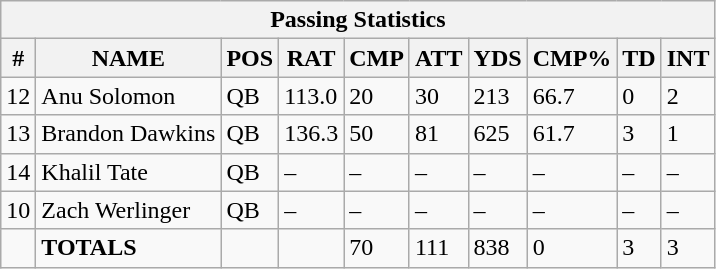<table class="wikitable sortable collapsible collapsed">
<tr>
<th colspan="10">Passing Statistics</th>
</tr>
<tr>
<th>#</th>
<th>NAME</th>
<th>POS</th>
<th>RAT</th>
<th>CMP</th>
<th>ATT</th>
<th>YDS</th>
<th>CMP%</th>
<th>TD</th>
<th>INT</th>
</tr>
<tr>
<td>12</td>
<td>Anu Solomon</td>
<td>QB</td>
<td>113.0</td>
<td>20</td>
<td>30</td>
<td>213</td>
<td>66.7</td>
<td>0</td>
<td>2</td>
</tr>
<tr>
<td>13</td>
<td>Brandon Dawkins</td>
<td>QB</td>
<td>136.3</td>
<td>50</td>
<td>81</td>
<td>625</td>
<td>61.7</td>
<td>3</td>
<td>1</td>
</tr>
<tr>
<td>14</td>
<td>Khalil Tate</td>
<td>QB</td>
<td>–</td>
<td>–</td>
<td>–</td>
<td>–</td>
<td>–</td>
<td>–</td>
<td>–</td>
</tr>
<tr>
<td>10</td>
<td>Zach Werlinger</td>
<td>QB</td>
<td>–</td>
<td>–</td>
<td>–</td>
<td>–</td>
<td>–</td>
<td>–</td>
<td>–</td>
</tr>
<tr>
<td></td>
<td><strong>TOTALS</strong></td>
<td></td>
<td></td>
<td>70</td>
<td>111</td>
<td>838</td>
<td>0</td>
<td>3</td>
<td>3</td>
</tr>
</table>
